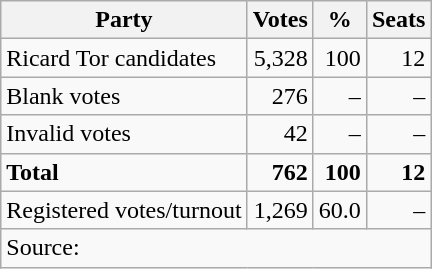<table class="wikitable">
<tr>
<th>Party</th>
<th>Votes</th>
<th>%</th>
<th>Seats</th>
</tr>
<tr>
<td>Ricard Tor candidates</td>
<td style="text-align: right;">5,328</td>
<td style="text-align: right;">100</td>
<td style="text-align: right;">12</td>
</tr>
<tr>
<td>Blank votes</td>
<td style="text-align: right;">276</td>
<td style="text-align: right;">–</td>
<td style="text-align: right;">–</td>
</tr>
<tr>
<td>Invalid votes</td>
<td style="text-align: right;">42</td>
<td style="text-align: right;">–</td>
<td style="text-align: right;">–</td>
</tr>
<tr>
<td style="font-weight: bold;">Total</td>
<td style="text-align: right; font-weight: bold;">762</td>
<td style="text-align: right; font-weight: bold;">100</td>
<td style="text-align: right; font-weight: bold;">12</td>
</tr>
<tr>
<td>Registered votes/turnout</td>
<td style="text-align: right;">1,269</td>
<td style="text-align: right;">60.0</td>
<td style="text-align: right;">–</td>
</tr>
<tr>
<td colspan="4">Source: </td>
</tr>
</table>
